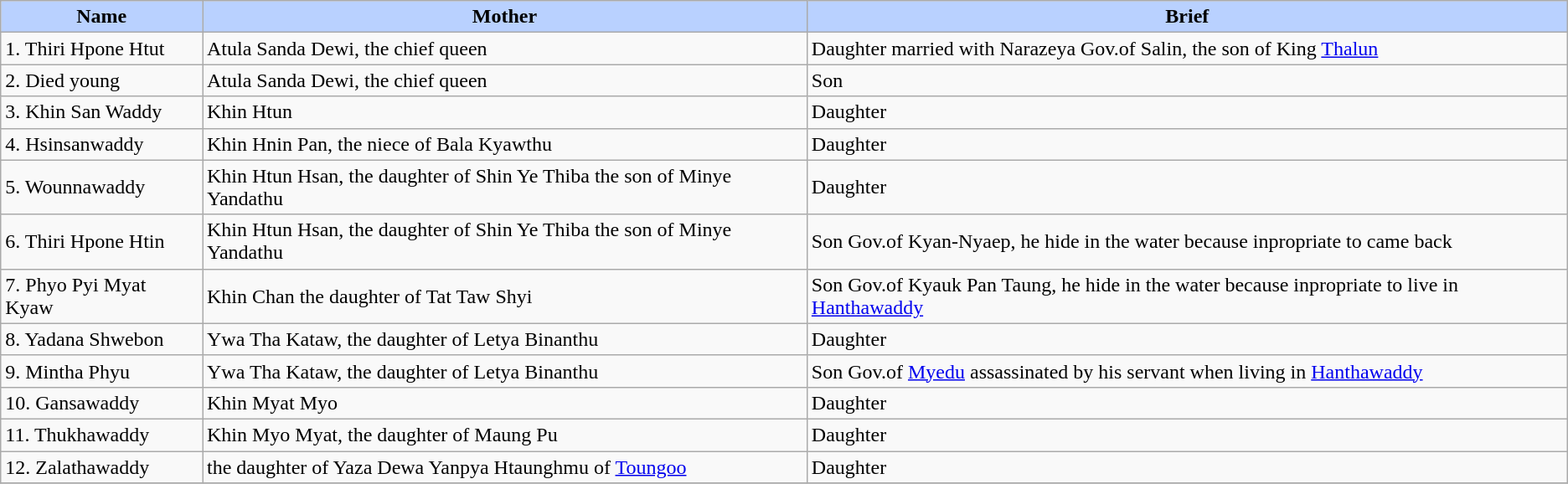<table class="wikitable">
<tr>
<th style="background-color:#B9D1FF">Name</th>
<th style="background-color:#B9D1FF">Mother</th>
<th style="background-color:#B9D1FF">Brief</th>
</tr>
<tr>
<td>1. Thiri Hpone Htut</td>
<td>Atula Sanda Dewi, the chief queen</td>
<td>Daughter married with Narazeya Gov.of Salin, the son of King <a href='#'>Thalun</a></td>
</tr>
<tr>
<td>2. Died young</td>
<td>Atula Sanda Dewi, the chief queen</td>
<td>Son</td>
</tr>
<tr>
<td>3. Khin San Waddy</td>
<td>Khin Htun</td>
<td>Daughter</td>
</tr>
<tr>
<td>4. Hsinsanwaddy</td>
<td>Khin Hnin Pan, the niece of Bala Kyawthu</td>
<td>Daughter</td>
</tr>
<tr>
<td>5. Wounnawaddy</td>
<td>Khin Htun Hsan, the daughter of Shin Ye Thiba the son of Minye Yandathu</td>
<td>Daughter</td>
</tr>
<tr>
<td>6. Thiri Hpone Htin</td>
<td>Khin Htun Hsan, the daughter of Shin Ye Thiba the son of Minye Yandathu</td>
<td>Son Gov.of Kyan-Nyaep, he hide in the water because inpropriate to came back</td>
</tr>
<tr>
<td>7. Phyo Pyi Myat Kyaw</td>
<td>Khin Chan the daughter of Tat Taw Shyi</td>
<td>Son Gov.of Kyauk Pan Taung, he hide in the water because inpropriate to live in <a href='#'>Hanthawaddy</a></td>
</tr>
<tr>
<td>8. Yadana Shwebon</td>
<td>Ywa Tha Kataw, the daughter of Letya Binanthu</td>
<td>Daughter</td>
</tr>
<tr>
<td>9. Mintha Phyu</td>
<td>Ywa Tha Kataw, the daughter of Letya Binanthu</td>
<td>Son Gov.of <a href='#'>Myedu</a> assassinated by his servant when living in <a href='#'>Hanthawaddy</a></td>
</tr>
<tr>
<td>10. Gansawaddy</td>
<td>Khin Myat Myo</td>
<td>Daughter</td>
</tr>
<tr>
<td>11. Thukhawaddy</td>
<td>Khin Myo Myat, the daughter of Maung Pu</td>
<td>Daughter</td>
</tr>
<tr>
<td>12. Zalathawaddy</td>
<td>the daughter of Yaza Dewa Yanpya Htaunghmu of <a href='#'>Toungoo</a></td>
<td>Daughter</td>
</tr>
<tr>
</tr>
</table>
